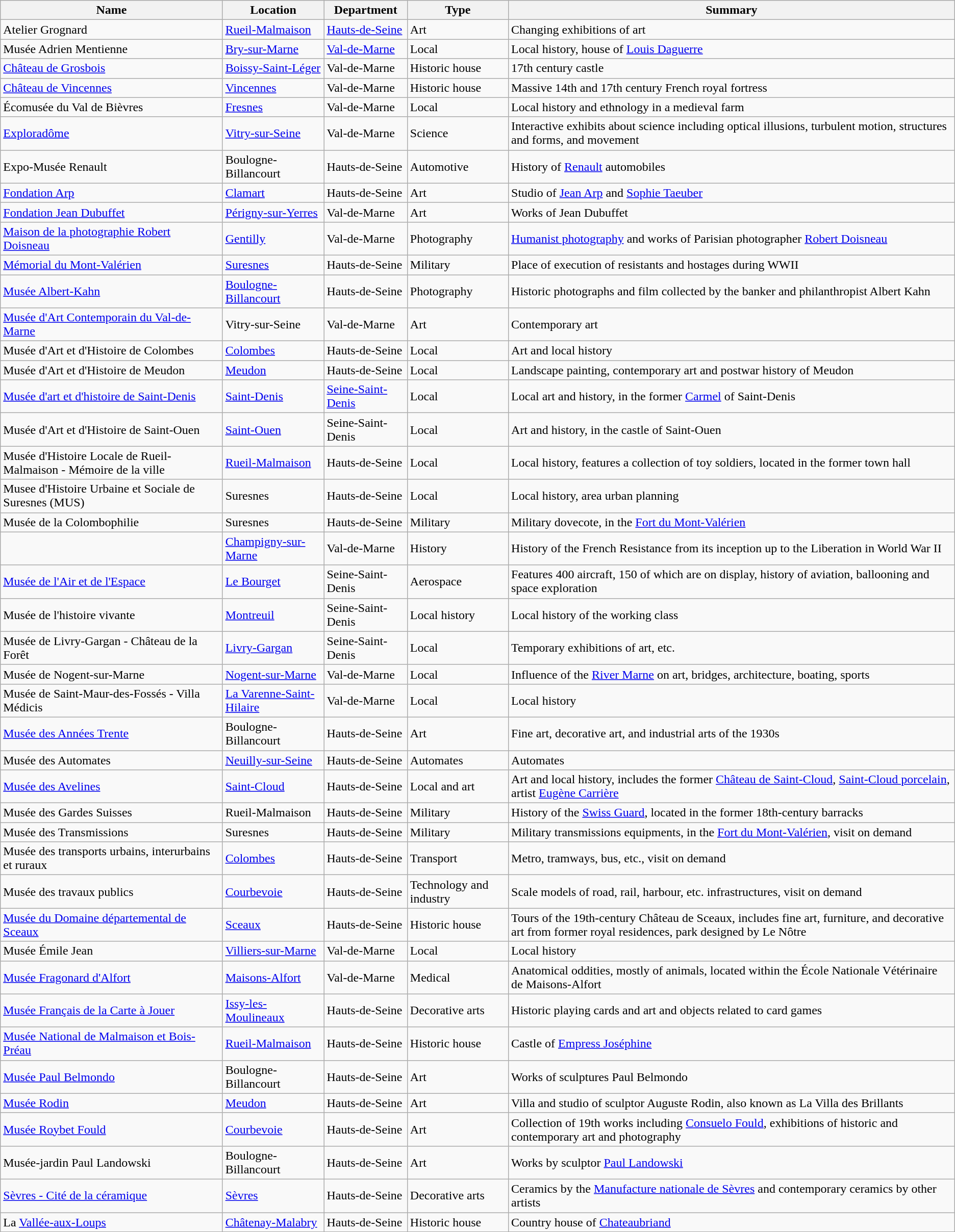<table class="wikitable sortable">
<tr>
<th>Name</th>
<th>Location</th>
<th>Department</th>
<th>Type</th>
<th>Summary</th>
</tr>
<tr>
<td>Atelier Grognard</td>
<td><a href='#'>Rueil-Malmaison</a></td>
<td><a href='#'>Hauts-de-Seine</a></td>
<td>Art</td>
<td>Changing exhibitions of art</td>
</tr>
<tr>
<td>Musée Adrien Mentienne</td>
<td><a href='#'>Bry-sur-Marne</a></td>
<td><a href='#'>Val-de-Marne</a></td>
<td>Local</td>
<td>Local history, house of <a href='#'>Louis Daguerre</a></td>
</tr>
<tr>
<td><a href='#'>Château de Grosbois</a></td>
<td><a href='#'>Boissy-Saint-Léger</a></td>
<td>Val-de-Marne</td>
<td>Historic house</td>
<td>17th century castle</td>
</tr>
<tr>
<td><a href='#'>Château de Vincennes</a></td>
<td><a href='#'>Vincennes</a></td>
<td>Val-de-Marne</td>
<td>Historic house</td>
<td>Massive 14th and 17th century French royal fortress</td>
</tr>
<tr>
<td>Écomusée du Val de Bièvres</td>
<td><a href='#'>Fresnes</a></td>
<td>Val-de-Marne</td>
<td>Local</td>
<td>Local history and ethnology in a medieval farm</td>
</tr>
<tr>
<td><a href='#'>Exploradôme</a></td>
<td><a href='#'>Vitry-sur-Seine</a></td>
<td>Val-de-Marne</td>
<td>Science</td>
<td>Interactive exhibits about science including optical illusions, turbulent motion, structures and forms, and movement</td>
</tr>
<tr>
<td>Expo-Musée Renault</td>
<td>Boulogne-Billancourt</td>
<td>Hauts-de-Seine</td>
<td>Automotive</td>
<td>History of <a href='#'>Renault</a> automobiles</td>
</tr>
<tr>
<td><a href='#'>Fondation Arp</a></td>
<td><a href='#'>Clamart</a></td>
<td>Hauts-de-Seine</td>
<td>Art</td>
<td>Studio of <a href='#'>Jean Arp</a> and <a href='#'>Sophie Taeuber</a></td>
</tr>
<tr>
<td><a href='#'>Fondation Jean Dubuffet</a></td>
<td><a href='#'>Périgny-sur-Yerres</a></td>
<td>Val-de-Marne</td>
<td>Art</td>
<td>Works of Jean Dubuffet</td>
</tr>
<tr>
<td><a href='#'>Maison de la photographie Robert Doisneau</a></td>
<td><a href='#'>Gentilly</a></td>
<td>Val-de-Marne</td>
<td>Photography</td>
<td><a href='#'>Humanist photography</a> and works of Parisian photographer <a href='#'>Robert Doisneau</a></td>
</tr>
<tr>
<td><a href='#'>Mémorial du Mont-Valérien</a></td>
<td><a href='#'>Suresnes</a></td>
<td>Hauts-de-Seine</td>
<td>Military</td>
<td>Place of execution of resistants and hostages during WWII</td>
</tr>
<tr>
<td><a href='#'>Musée Albert-Kahn</a></td>
<td><a href='#'>Boulogne-Billancourt</a></td>
<td>Hauts-de-Seine</td>
<td>Photography</td>
<td>Historic photographs and film collected by the banker and philanthropist Albert Kahn</td>
</tr>
<tr>
<td><a href='#'>Musée d'Art Contemporain du Val-de-Marne</a></td>
<td>Vitry-sur-Seine</td>
<td>Val-de-Marne</td>
<td>Art</td>
<td>Contemporary art</td>
</tr>
<tr>
<td>Musée d'Art et d'Histoire de Colombes</td>
<td><a href='#'>Colombes</a></td>
<td>Hauts-de-Seine</td>
<td>Local</td>
<td>Art and local history</td>
</tr>
<tr>
<td>Musée d'Art et d'Histoire de Meudon</td>
<td><a href='#'>Meudon</a></td>
<td>Hauts-de-Seine</td>
<td>Local</td>
<td>Landscape painting, contemporary art and postwar history of Meudon</td>
</tr>
<tr>
<td><a href='#'>Musée d'art et d'histoire de Saint-Denis</a></td>
<td><a href='#'>Saint-Denis</a></td>
<td><a href='#'>Seine-Saint-Denis</a></td>
<td>Local</td>
<td>Local art and history, in the former <a href='#'>Carmel</a> of Saint-Denis</td>
</tr>
<tr>
<td>Musée d'Art et d'Histoire de Saint-Ouen</td>
<td><a href='#'>Saint-Ouen</a></td>
<td>Seine-Saint-Denis</td>
<td>Local</td>
<td>Art and history, in the castle of Saint-Ouen</td>
</tr>
<tr>
<td>Musée d'Histoire Locale de Rueil-Malmaison - Mémoire de la ville</td>
<td><a href='#'>Rueil-Malmaison</a></td>
<td>Hauts-de-Seine</td>
<td>Local</td>
<td>Local history, features a collection of toy soldiers, located in the former town hall</td>
</tr>
<tr>
<td>Musee d'Histoire Urbaine et Sociale de Suresnes (MUS)</td>
<td>Suresnes</td>
<td>Hauts-de-Seine</td>
<td>Local</td>
<td>Local history, area urban planning</td>
</tr>
<tr>
<td>Musée de la Colombophilie</td>
<td>Suresnes</td>
<td>Hauts-de-Seine</td>
<td>Military</td>
<td>Military dovecote, in the <a href='#'>Fort du Mont-Valérien</a></td>
</tr>
<tr>
<td></td>
<td><a href='#'>Champigny-sur-Marne</a></td>
<td>Val-de-Marne</td>
<td>History</td>
<td>History of the French Resistance from its inception up to the Liberation in World War II</td>
</tr>
<tr>
<td><a href='#'>Musée de l'Air et de l'Espace</a></td>
<td><a href='#'>Le Bourget</a></td>
<td>Seine-Saint-Denis</td>
<td>Aerospace</td>
<td>Features 400 aircraft, 150 of which are on display, history of aviation, ballooning and space exploration</td>
</tr>
<tr>
<td>Musée de l'histoire vivante</td>
<td><a href='#'>Montreuil</a></td>
<td>Seine-Saint-Denis</td>
<td>Local history</td>
<td>Local history of the working class</td>
</tr>
<tr>
<td>Musée de Livry-Gargan - Château de la Forêt</td>
<td><a href='#'>Livry-Gargan</a></td>
<td>Seine-Saint-Denis</td>
<td>Local</td>
<td>Temporary exhibitions of art, etc.</td>
</tr>
<tr>
<td>Musée de Nogent-sur-Marne</td>
<td><a href='#'>Nogent-sur-Marne</a></td>
<td>Val-de-Marne</td>
<td>Local</td>
<td>Influence of the <a href='#'>River Marne</a> on art, bridges, architecture, boating, sports</td>
</tr>
<tr>
<td>Musée de Saint-Maur-des-Fossés - Villa Médicis</td>
<td><a href='#'>La Varenne-Saint-Hilaire</a></td>
<td>Val-de-Marne</td>
<td>Local</td>
<td>Local history</td>
</tr>
<tr>
<td><a href='#'>Musée des Années Trente</a></td>
<td>Boulogne-Billancourt</td>
<td>Hauts-de-Seine</td>
<td>Art</td>
<td>Fine art, decorative art, and industrial arts of the 1930s</td>
</tr>
<tr>
<td>Musée des Automates</td>
<td><a href='#'>Neuilly-sur-Seine</a></td>
<td>Hauts-de-Seine</td>
<td>Automates</td>
<td>Automates</td>
</tr>
<tr>
<td><a href='#'>Musée des Avelines</a></td>
<td><a href='#'>Saint-Cloud</a></td>
<td>Hauts-de-Seine</td>
<td>Local and art</td>
<td>Art and local history, includes the former <a href='#'>Château de Saint-Cloud</a>, <a href='#'>Saint-Cloud porcelain</a>, artist <a href='#'>Eugène Carrière</a></td>
</tr>
<tr>
<td>Musée des Gardes Suisses</td>
<td>Rueil-Malmaison</td>
<td>Hauts-de-Seine</td>
<td>Military</td>
<td>History of the <a href='#'>Swiss Guard</a>, located in the former 18th-century barracks</td>
</tr>
<tr>
<td>Musée des Transmissions</td>
<td>Suresnes</td>
<td>Hauts-de-Seine</td>
<td>Military</td>
<td>Military transmissions equipments, in the <a href='#'>Fort du Mont-Valérien</a>, visit on demand</td>
</tr>
<tr>
<td>Musée des transports urbains, interurbains et ruraux</td>
<td><a href='#'>Colombes</a></td>
<td>Hauts-de-Seine</td>
<td>Transport</td>
<td>Metro, tramways, bus, etc., visit on demand</td>
</tr>
<tr>
<td>Musée des travaux publics</td>
<td><a href='#'>Courbevoie</a></td>
<td>Hauts-de-Seine</td>
<td>Technology and industry</td>
<td>Scale models of road, rail, harbour, etc. infrastructures, visit on demand</td>
</tr>
<tr>
<td><a href='#'>Musée du Domaine départemental de Sceaux</a></td>
<td><a href='#'>Sceaux</a></td>
<td>Hauts-de-Seine</td>
<td>Historic house</td>
<td>Tours of the 19th-century Château de Sceaux, includes fine art, furniture, and decorative art from former royal residences, park designed by Le Nôtre</td>
</tr>
<tr>
<td>Musée Émile Jean</td>
<td><a href='#'>Villiers-sur-Marne</a></td>
<td>Val-de-Marne</td>
<td>Local</td>
<td>Local history</td>
</tr>
<tr>
<td><a href='#'>Musée Fragonard d'Alfort</a></td>
<td><a href='#'>Maisons-Alfort</a></td>
<td>Val-de-Marne</td>
<td>Medical</td>
<td>Anatomical oddities, mostly of animals, located within the École Nationale Vétérinaire de Maisons-Alfort</td>
</tr>
<tr>
<td><a href='#'>Musée Français de la Carte à Jouer</a></td>
<td><a href='#'>Issy-les-Moulineaux</a></td>
<td>Hauts-de-Seine</td>
<td>Decorative arts</td>
<td>Historic playing cards and art and objects related to card games</td>
</tr>
<tr>
<td><a href='#'>Musée National de Malmaison et Bois-Préau</a></td>
<td><a href='#'>Rueil-Malmaison</a></td>
<td>Hauts-de-Seine</td>
<td>Historic house</td>
<td>Castle of <a href='#'>Empress Joséphine</a></td>
</tr>
<tr>
<td><a href='#'>Musée Paul Belmondo</a></td>
<td>Boulogne-Billancourt</td>
<td>Hauts-de-Seine</td>
<td>Art</td>
<td>Works of sculptures Paul Belmondo</td>
</tr>
<tr>
<td><a href='#'>Musée Rodin</a></td>
<td><a href='#'>Meudon</a></td>
<td>Hauts-de-Seine</td>
<td>Art</td>
<td>Villa and studio of sculptor Auguste Rodin, also known as La Villa des Brillants</td>
</tr>
<tr>
<td><a href='#'>Musée Roybet Fould</a></td>
<td><a href='#'>Courbevoie</a></td>
<td>Hauts-de-Seine</td>
<td>Art</td>
<td>Collection of 19th works including <a href='#'>Consuelo Fould</a>, exhibitions of historic and contemporary art and photography</td>
</tr>
<tr>
<td>Musée-jardin Paul Landowski</td>
<td>Boulogne-Billancourt</td>
<td>Hauts-de-Seine</td>
<td>Art</td>
<td>Works by sculptor <a href='#'>Paul Landowski</a></td>
</tr>
<tr>
<td><a href='#'>Sèvres - Cité de la céramique</a></td>
<td><a href='#'>Sèvres</a></td>
<td>Hauts-de-Seine</td>
<td>Decorative arts</td>
<td>Ceramics by the <a href='#'>Manufacture nationale de Sèvres</a> and contemporary ceramics by other artists</td>
</tr>
<tr>
<td>La <a href='#'>Vallée-aux-Loups</a></td>
<td><a href='#'>Châtenay-Malabry</a></td>
<td>Hauts-de-Seine</td>
<td>Historic house</td>
<td>Country house of <a href='#'>Chateaubriand</a></td>
</tr>
<tr>
</tr>
</table>
